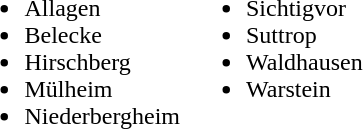<table>
<tr>
<td valign="top"><br><ul><li>Allagen</li><li>Belecke</li><li>Hirschberg</li><li>Mülheim</li><li>Niederbergheim</li></ul></td>
<td valign="top"><br><ul><li>Sichtigvor</li><li>Suttrop</li><li>Waldhausen</li><li>Warstein</li></ul></td>
</tr>
</table>
